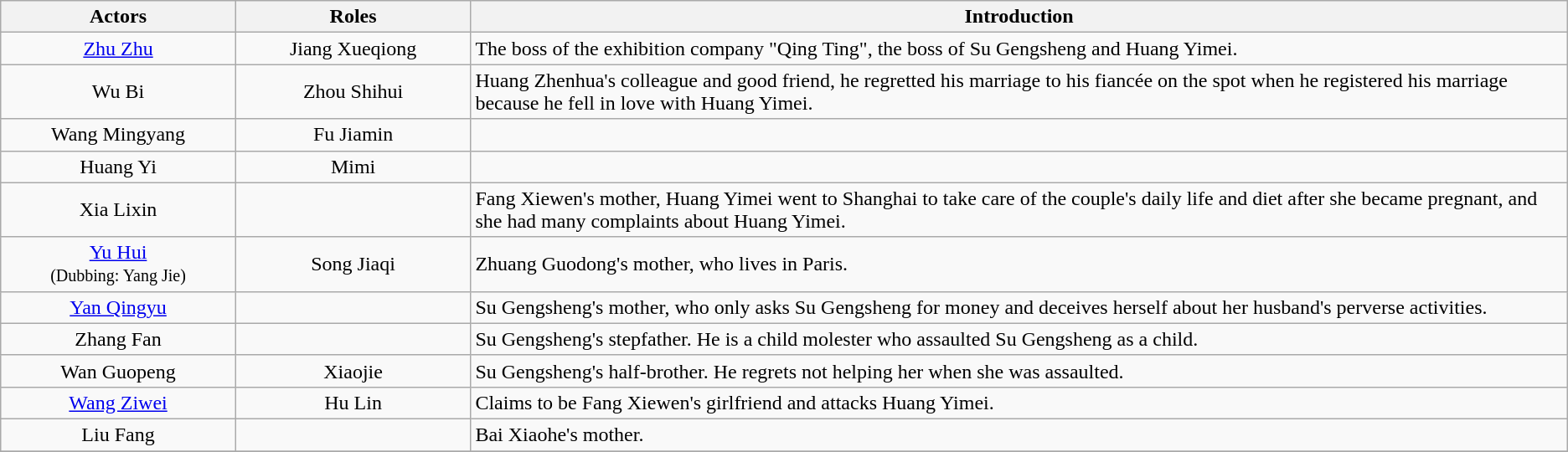<table class="wikitable" style="text-align:center">
<tr>
<th width="15%">Actors</th>
<th width="15%">Roles</th>
<th width="70%">Introduction</th>
</tr>
<tr>
<td><a href='#'>Zhu Zhu</a></td>
<td>Jiang Xueqiong</td>
<td align=left>The boss of the exhibition company "Qing Ting", the boss of Su Gengsheng and Huang Yimei.</td>
</tr>
<tr>
<td>Wu Bi</td>
<td>Zhou Shihui</td>
<td align=left>Huang Zhenhua's colleague and good friend, he regretted his marriage to his fiancée on the spot when he registered his marriage because he fell in love with Huang Yimei.</td>
</tr>
<tr>
<td>Wang Mingyang</td>
<td>Fu Jiamin</td>
<td align=left></td>
</tr>
<tr>
<td>Huang Yi</td>
<td>Mimi</td>
<td align=left></td>
</tr>
<tr>
<td>Xia Lixin</td>
<td></td>
<td align=left>Fang Xiewen's mother, Huang Yimei went to Shanghai to take care of the couple's daily life and diet after she became pregnant, and she had many complaints about Huang Yimei.</td>
</tr>
<tr>
<td><a href='#'>Yu Hui</a><br><small>(Dubbing: Yang Jie)</small></td>
<td>Song Jiaqi</td>
<td align=left>Zhuang Guodong's mother, who lives in Paris.</td>
</tr>
<tr>
<td><a href='#'>Yan Qingyu</a></td>
<td></td>
<td align=left>Su Gengsheng's mother, who only asks Su Gengsheng for money and deceives herself about her husband's perverse activities.</td>
</tr>
<tr>
<td>Zhang Fan</td>
<td></td>
<td align=left>Su Gengsheng's stepfather. He is a child molester who assaulted Su Gengsheng as a child.</td>
</tr>
<tr>
<td>Wan Guopeng</td>
<td>Xiaojie</td>
<td align=left>Su Gengsheng's half-brother. He regrets not helping her when she was assaulted.</td>
</tr>
<tr>
<td><a href='#'>Wang Ziwei</a></td>
<td>Hu Lin</td>
<td align=left>Claims to be Fang Xiewen's girlfriend and attacks Huang Yimei.</td>
</tr>
<tr>
<td>Liu Fang</td>
<td></td>
<td align=left>Bai Xiaohe's mother.</td>
</tr>
<tr>
</tr>
</table>
